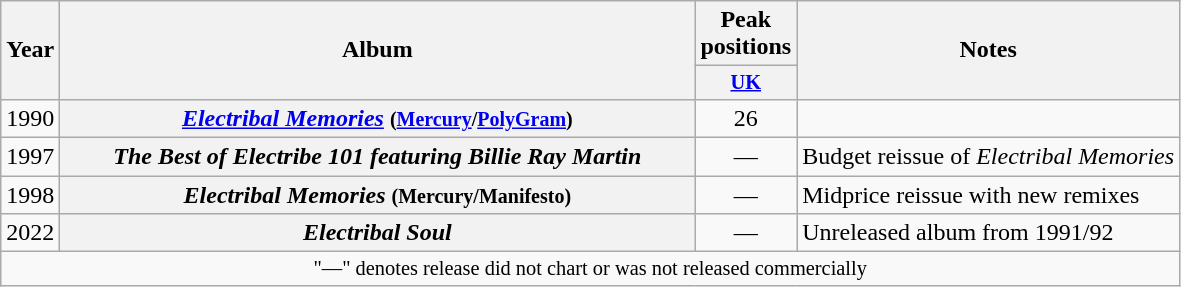<table class="wikitable plainrowheaders" style="text-align:center;">
<tr>
<th rowspan="2">Year</th>
<th rowspan="2" style="width:26em;">Album</th>
<th colspan="1">Peak positions</th>
<th rowspan="2">Notes</th>
</tr>
<tr>
<th style="width:3em;font-size:85%"><a href='#'>UK</a><br></th>
</tr>
<tr>
<td>1990</td>
<th scope="row"><em><a href='#'>Electribal Memories</a></em> <small>(<a href='#'>Mercury</a>/<a href='#'>PolyGram</a>)</small></th>
<td>26</td>
</tr>
<tr>
<td>1997</td>
<th scope="row"><em>The Best of Electribe 101 featuring Billie Ray Martin</em></th>
<td>—</td>
<td align="left">Budget reissue of <em>Electribal Memories</em></td>
</tr>
<tr>
<td>1998</td>
<th scope="row"><em>Electribal Memories</em> <small>(Mercury/Manifesto)</small></th>
<td>—</td>
<td align="left">Midprice reissue with new remixes</td>
</tr>
<tr>
<td>2022</td>
<th scope="row"><em>Electribal Soul</em></th>
<td>—</td>
<td align="left">Unreleased album from 1991/92</td>
</tr>
<tr>
<td align="center" colspan="15" style="font-size:85%">"—" denotes release did not chart or was not released commercially</td>
</tr>
</table>
